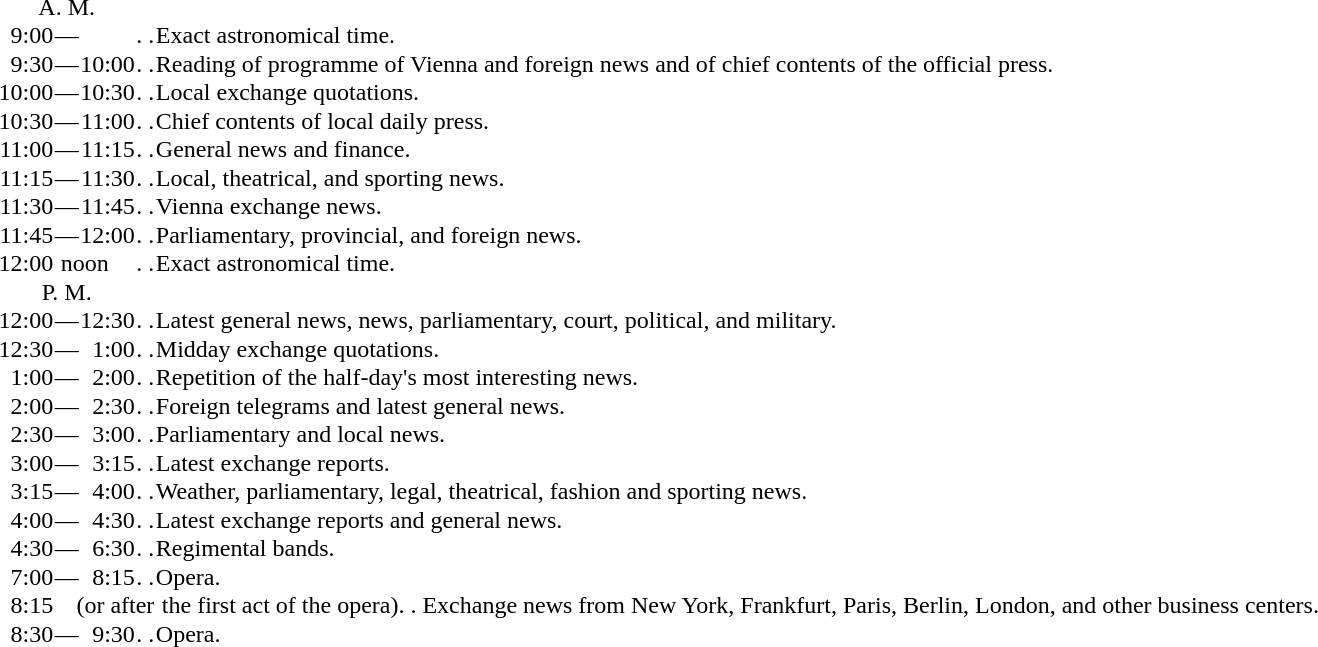<table cellpadding="0" cellspacing="1" border="0">
<tr valign=top>
<td align=center colspan=3><br>A. M.</td>
</tr>
<tr valign=top>
<td align=right nowrap>9:00</td>
<td nowrap>—</td>
<td align=right> </td>
<td nowrap>. .</td>
<td align=left>Exact astronomical time.</td>
</tr>
<tr valign=top>
<td align=right>9:30</td>
<td>—</td>
<td align=right>10:00</td>
<td>. .</td>
<td align=left>Reading of programme of Vienna and foreign news and of chief contents of the official press.</td>
</tr>
<tr valign=top>
<td align=right>10:00</td>
<td>—</td>
<td align=right>10:30</td>
<td>. .</td>
<td align=left>Local exchange quotations.</td>
</tr>
<tr valign=top>
<td align=right>10:30</td>
<td>—</td>
<td align=right>11:00</td>
<td>. .</td>
<td align=left>Chief contents of local daily press.</td>
</tr>
<tr valign=top>
<td align=right>11:00</td>
<td>—</td>
<td align=right>11:15</td>
<td>. .</td>
<td align=left>General news and finance.</td>
</tr>
<tr valign=top>
<td align=right>11:15</td>
<td>—</td>
<td align=right>11:30</td>
<td>. .</td>
<td align=left>Local, theatrical, and sporting news.</td>
</tr>
<tr valign=top>
<td align=right>11:30</td>
<td>—</td>
<td align=right>11:45</td>
<td>. .</td>
<td align=left>Vienna exchange news.</td>
</tr>
<tr valign=top>
<td align=right>11:45</td>
<td>—</td>
<td align=right>12:00</td>
<td>. .</td>
<td align=left>Parliamentary, provincial, and foreign news.</td>
</tr>
<tr valign=top>
<td align=right>12:00</td>
<td colspan=2 align=left> noon</td>
<td>. .</td>
<td align=left>Exact astronomical time.</td>
</tr>
<tr valign=top>
<td align=center colspan=3>P. M.</td>
</tr>
<tr valign=top>
<td align=right>12:00</td>
<td>—</td>
<td align=right>12:30</td>
<td>. .</td>
<td align=left>Latest general news, news, parliamentary, court, political, and military.</td>
</tr>
<tr valign=top>
<td align=right>12:30</td>
<td>—</td>
<td align=right>1:00</td>
<td>. .</td>
<td align=left>Midday exchange quotations.</td>
</tr>
<tr valign=top>
<td align=right>1:00</td>
<td>—</td>
<td align=right>2:00</td>
<td>. .</td>
<td align=left>Repetition of the half-day's most interesting news.</td>
</tr>
<tr valign=top>
<td align=right>2:00</td>
<td>—</td>
<td align=right>2:30</td>
<td>. .</td>
<td align=left>Foreign telegrams and latest general news.</td>
</tr>
<tr valign=top>
<td align=right>2:30</td>
<td>—</td>
<td align=right>3:00</td>
<td>. .</td>
<td align=left>Parliamentary and local news.</td>
</tr>
<tr valign=top>
<td align=right>3:00</td>
<td>—</td>
<td align=right>3:15</td>
<td>. .</td>
<td align=left>Latest exchange reports.</td>
</tr>
<tr valign=top>
<td align=right>3:15</td>
<td>—</td>
<td align=right>4:00</td>
<td>. .</td>
<td align=left>Weather, parliamentary, legal, theatrical, fashion and sporting news.</td>
</tr>
<tr valign=top>
<td align=right>4:00</td>
<td>—</td>
<td align=right>4:30</td>
<td>. .</td>
<td align=left>Latest exchange reports and general news.</td>
</tr>
<tr valign=top>
<td align=right>4:30</td>
<td>—</td>
<td align=right>6:30</td>
<td>. .</td>
<td align=left>Regimental bands.</td>
</tr>
<tr valign=top>
<td align=right>7:00</td>
<td>—</td>
<td align=right>8:15</td>
<td>. .</td>
<td align=left>Opera.</td>
</tr>
<tr valign=top>
<td align=right>8:15</td>
<td align=right colspan=3>(or after</td>
<td align=left colspan=1> the first act of the opera). . Exchange news from New York, Frankfurt, Paris, Berlin, London, and other business centers.</td>
</tr>
<tr valign=top>
<td align=right>8:30</td>
<td>—</td>
<td align=right>9:30</td>
<td>. .</td>
<td align=left>Opera.</td>
</tr>
</table>
